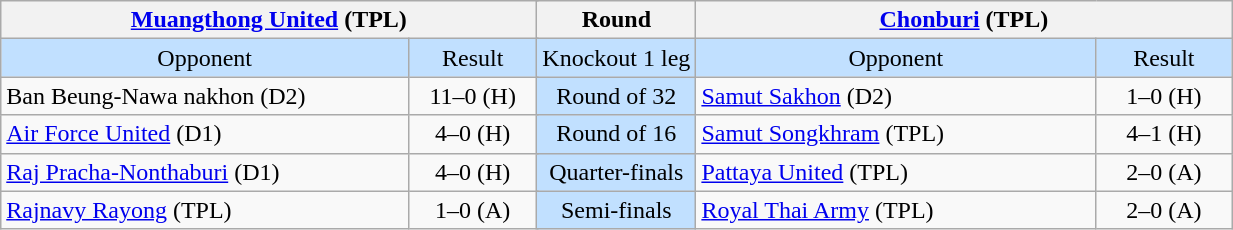<table class="wikitable" style="text-align:center">
<tr>
<th colspan="4" width="350"><a href='#'>Muangthong United</a> (TPL)</th>
<th>Round</th>
<th colspan="4" width="350"><a href='#'>Chonburi</a> (TPL)</th>
</tr>
<tr style="background:#C1E0FF">
<td>Opponent</td>
<td colspan="3">Result</td>
<td>Knockout 1 leg</td>
<td>Opponent</td>
<td colspan="3">Result</td>
</tr>
<tr>
<td style="text-align:left">Ban Beung-Nawa nakhon (D2)</td>
<td colspan="3">11–0 (H)</td>
<td style="background:#C1E0FF">Round of 32</td>
<td style="text-align:left"><a href='#'>Samut Sakhon</a> (D2)</td>
<td colspan="3">1–0 (H)</td>
</tr>
<tr>
<td style="text-align:left"><a href='#'>Air Force United</a> (D1)</td>
<td colspan="3">4–0 (H)</td>
<td style="background:#C1E0FF">Round of 16</td>
<td style="text-align:left"><a href='#'>Samut Songkhram</a> (TPL)</td>
<td colspan="3">4–1 (H)</td>
</tr>
<tr>
<td style="text-align:left"><a href='#'>Raj Pracha-Nonthaburi</a> (D1)</td>
<td colspan="3">4–0 (H)</td>
<td style="background:#C1E0FF">Quarter-finals</td>
<td style="text-align:left"><a href='#'>Pattaya United</a> (TPL)</td>
<td colspan="3">2–0 (A)</td>
</tr>
<tr>
<td style="text-align:left"><a href='#'>Rajnavy Rayong</a> (TPL)</td>
<td colspan="3">1–0 (A)</td>
<td style="background:#C1E0FF">Semi-finals</td>
<td style="text-align:left"><a href='#'>Royal Thai Army</a> (TPL)</td>
<td colspan="3">2–0 (A)</td>
</tr>
</table>
